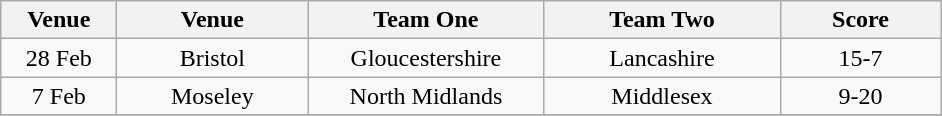<table class="wikitable" style="text-align: center">
<tr>
<th width=70>Venue</th>
<th width=120>Venue</th>
<th width=150>Team One</th>
<th width=150>Team Two</th>
<th width=100>Score</th>
</tr>
<tr>
<td>28 Feb</td>
<td>Bristol</td>
<td>Gloucestershire</td>
<td>Lancashire</td>
<td>15-7</td>
</tr>
<tr>
<td>7 Feb</td>
<td>Moseley</td>
<td>North Midlands</td>
<td>Middlesex</td>
<td>9-20</td>
</tr>
<tr>
</tr>
</table>
